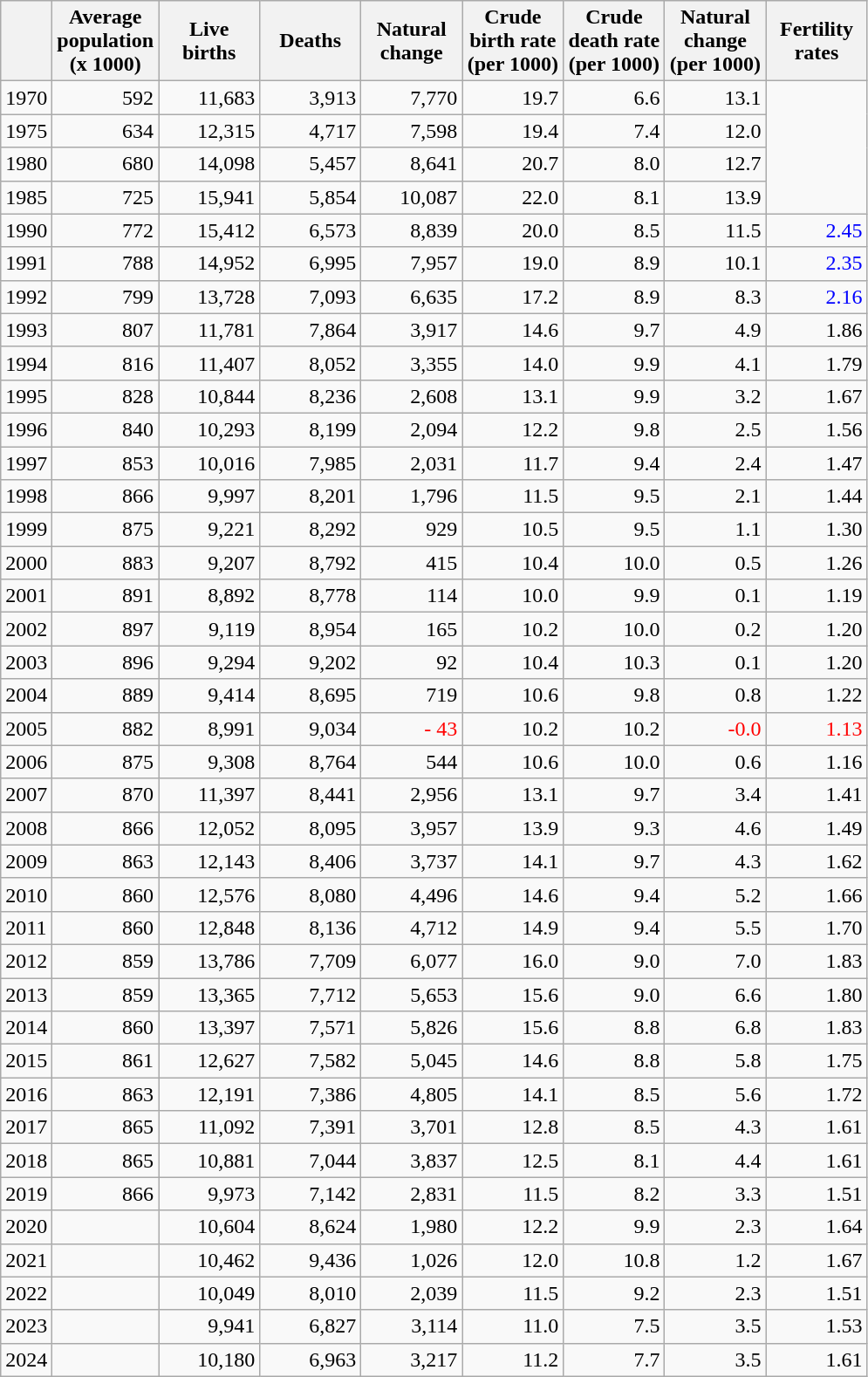<table class="wikitable">
<tr>
<th></th>
<th width="70pt">Average population (x 1000)</th>
<th width="70pt">Live births</th>
<th width="70pt">Deaths</th>
<th width="70pt">Natural change</th>
<th width="70pt">Crude birth rate (per 1000)</th>
<th width="70pt">Crude death rate (per 1000)</th>
<th width="70pt">Natural change (per 1000)</th>
<th width="70pt">Fertility rates</th>
</tr>
<tr>
<td>1970</td>
<td align="right">592</td>
<td align="right">11,683</td>
<td align="right">3,913</td>
<td align="right">7,770</td>
<td align="right">19.7</td>
<td align="right">6.6</td>
<td align="right">13.1</td>
</tr>
<tr>
<td>1975</td>
<td align="right">634</td>
<td align="right">12,315</td>
<td align="right">4,717</td>
<td align="right">7,598</td>
<td align="right">19.4</td>
<td align="right">7.4</td>
<td align="right">12.0</td>
</tr>
<tr>
<td>1980</td>
<td align="right">680</td>
<td align="right">14,098</td>
<td align="right">5,457</td>
<td align="right">8,641</td>
<td align="right">20.7</td>
<td align="right">8.0</td>
<td align="right">12.7</td>
</tr>
<tr>
<td>1985</td>
<td align="right">725</td>
<td align="right">15,941</td>
<td align="right">5,854</td>
<td align="right">10,087</td>
<td align="right">22.0</td>
<td align="right">8.1</td>
<td align="right">13.9</td>
</tr>
<tr>
<td>1990</td>
<td align="right">772</td>
<td align="right">15,412</td>
<td align="right">6,573</td>
<td align="right">8,839</td>
<td align="right">20.0</td>
<td align="right">8.5</td>
<td align="right">11.5</td>
<td align="right" style="color: blue">2.45</td>
</tr>
<tr>
<td>1991</td>
<td align="right">788</td>
<td align="right">14,952</td>
<td align="right">6,995</td>
<td align="right">7,957</td>
<td align="right">19.0</td>
<td align="right">8.9</td>
<td align="right">10.1</td>
<td align="right" style="color: blue">2.35</td>
</tr>
<tr>
<td>1992</td>
<td align="right">799</td>
<td align="right">13,728</td>
<td align="right">7,093</td>
<td align="right">6,635</td>
<td align="right">17.2</td>
<td align="right">8.9</td>
<td align="right">8.3</td>
<td align="right" style="color: blue">2.16</td>
</tr>
<tr>
<td>1993</td>
<td align="right">807</td>
<td align="right">11,781</td>
<td align="right">7,864</td>
<td align="right">3,917</td>
<td align="right">14.6</td>
<td align="right">9.7</td>
<td align="right">4.9</td>
<td align="right">1.86</td>
</tr>
<tr>
<td>1994</td>
<td align="right">816</td>
<td align="right">11,407</td>
<td align="right">8,052</td>
<td align="right">3,355</td>
<td align="right">14.0</td>
<td align="right">9.9</td>
<td align="right">4.1</td>
<td align="right">1.79</td>
</tr>
<tr>
<td>1995</td>
<td align="right">828</td>
<td align="right">10,844</td>
<td align="right">8,236</td>
<td align="right">2,608</td>
<td align="right">13.1</td>
<td align="right">9.9</td>
<td align="right">3.2</td>
<td align="right">1.67</td>
</tr>
<tr>
<td>1996</td>
<td align="right">840</td>
<td align="right">10,293</td>
<td align="right">8,199</td>
<td align="right">2,094</td>
<td align="right">12.2</td>
<td align="right">9.8</td>
<td align="right">2.5</td>
<td align="right">1.56</td>
</tr>
<tr>
<td>1997</td>
<td align="right">853</td>
<td align="right">10,016</td>
<td align="right">7,985</td>
<td align="right">2,031</td>
<td align="right">11.7</td>
<td align="right">9.4</td>
<td align="right">2.4</td>
<td align="right">1.47</td>
</tr>
<tr>
<td>1998</td>
<td align="right">866</td>
<td align="right">9,997</td>
<td align="right">8,201</td>
<td align="right">1,796</td>
<td align="right">11.5</td>
<td align="right">9.5</td>
<td align="right">2.1</td>
<td align="right">1.44</td>
</tr>
<tr>
<td>1999</td>
<td align="right">875</td>
<td align="right">9,221</td>
<td align="right">8,292</td>
<td align="right">929</td>
<td align="right">10.5</td>
<td align="right">9.5</td>
<td align="right">1.1</td>
<td align="right">1.30</td>
</tr>
<tr>
<td>2000</td>
<td align="right">883</td>
<td align="right">9,207</td>
<td align="right">8,792</td>
<td align="right">415</td>
<td align="right">10.4</td>
<td align="right">10.0</td>
<td align="right">0.5</td>
<td align="right">1.26</td>
</tr>
<tr>
<td>2001</td>
<td align="right">891</td>
<td align="right">8,892</td>
<td align="right">8,778</td>
<td align="right">114</td>
<td align="right">10.0</td>
<td align="right">9.9</td>
<td align="right">0.1</td>
<td align="right">1.19</td>
</tr>
<tr>
<td>2002</td>
<td align="right">897</td>
<td align="right">9,119</td>
<td align="right">8,954</td>
<td align="right">165</td>
<td align="right">10.2</td>
<td align="right">10.0</td>
<td align="right">0.2</td>
<td align="right">1.20</td>
</tr>
<tr>
<td>2003</td>
<td align="right">896</td>
<td align="right">9,294</td>
<td align="right">9,202</td>
<td align="right">92</td>
<td align="right">10.4</td>
<td align="right">10.3</td>
<td align="right">0.1</td>
<td align="right">1.20</td>
</tr>
<tr>
<td>2004</td>
<td align="right">889</td>
<td align="right">9,414</td>
<td align="right">8,695</td>
<td align="right">719</td>
<td align="right">10.6</td>
<td align="right">9.8</td>
<td align="right">0.8</td>
<td align="right">1.22</td>
</tr>
<tr>
<td>2005</td>
<td align="right">882</td>
<td align="right">8,991</td>
<td align="right">9,034</td>
<td align="right" style="color: red">- 43</td>
<td align="right">10.2</td>
<td align="right">10.2</td>
<td align="right" style="color: red">-0.0</td>
<td align="right" style="color: red">1.13</td>
</tr>
<tr>
<td>2006</td>
<td align="right">875</td>
<td align="right">9,308</td>
<td align="right">8,764</td>
<td align="right">544</td>
<td align="right">10.6</td>
<td align="right">10.0</td>
<td align="right">0.6</td>
<td align="right">1.16</td>
</tr>
<tr>
<td>2007</td>
<td align="right">870</td>
<td align="right">11,397</td>
<td align="right">8,441</td>
<td align="right">2,956</td>
<td align="right">13.1</td>
<td align="right">9.7</td>
<td align="right">3.4</td>
<td align="right">1.41</td>
</tr>
<tr>
<td>2008</td>
<td align="right">866</td>
<td align="right">12,052</td>
<td align="right">8,095</td>
<td align="right">3,957</td>
<td align="right">13.9</td>
<td align="right">9.3</td>
<td align="right">4.6</td>
<td align="right">1.49</td>
</tr>
<tr>
<td>2009</td>
<td align="right">863</td>
<td align="right">12,143</td>
<td align="right">8,406</td>
<td align="right">3,737</td>
<td align="right">14.1</td>
<td align="right">9.7</td>
<td align="right">4.3</td>
<td align="right">1.62</td>
</tr>
<tr>
<td>2010</td>
<td align="right">860</td>
<td align="right">12,576</td>
<td align="right">8,080</td>
<td align="right">4,496</td>
<td align="right">14.6</td>
<td align="right">9.4</td>
<td align="right">5.2</td>
<td align="right">1.66</td>
</tr>
<tr>
<td>2011</td>
<td align="right">860</td>
<td align="right">12,848</td>
<td align="right">8,136</td>
<td align="right">4,712</td>
<td align="right">14.9</td>
<td align="right">9.4</td>
<td align="right">5.5</td>
<td align="right">1.70</td>
</tr>
<tr>
<td>2012</td>
<td align="right">859</td>
<td align="right">13,786</td>
<td align="right">7,709</td>
<td align="right">6,077</td>
<td align="right">16.0</td>
<td align="right">9.0</td>
<td align="right">7.0</td>
<td align="right">1.83</td>
</tr>
<tr>
<td>2013</td>
<td align="right">859</td>
<td align="right">13,365</td>
<td align="right">7,712</td>
<td align="right">5,653</td>
<td align="right">15.6</td>
<td align="right">9.0</td>
<td align="right">6.6</td>
<td align="right">1.80</td>
</tr>
<tr>
<td>2014</td>
<td align="right">860</td>
<td align="right">13,397</td>
<td align="right">7,571</td>
<td align="right">5,826</td>
<td align="right">15.6</td>
<td align="right">8.8</td>
<td align="right">6.8</td>
<td align="right">1.83</td>
</tr>
<tr>
<td>2015</td>
<td align="right">861</td>
<td align="right">12,627</td>
<td align="right">7,582</td>
<td align="right">5,045</td>
<td align="right">14.6</td>
<td align="right">8.8</td>
<td align="right">5.8</td>
<td align="right">1.75</td>
</tr>
<tr>
<td>2016</td>
<td align="right">863</td>
<td align="right">12,191</td>
<td align="right">7,386</td>
<td align="right">4,805</td>
<td align="right">14.1</td>
<td align="right">8.5</td>
<td align="right">5.6</td>
<td align="right">1.72</td>
</tr>
<tr>
<td>2017</td>
<td align="right">865</td>
<td align="right">11,092</td>
<td align="right">7,391</td>
<td align="right">3,701</td>
<td align="right">12.8</td>
<td align="right">8.5</td>
<td align="right">4.3</td>
<td align="right">1.61</td>
</tr>
<tr>
<td>2018</td>
<td align="right">865</td>
<td align="right">10,881</td>
<td align="right">7,044</td>
<td align="right">3,837</td>
<td align="right">12.5</td>
<td align="right">8.1</td>
<td align="right">4.4</td>
<td align="right">1.61</td>
</tr>
<tr>
<td>2019</td>
<td align="right">866</td>
<td align="right">9,973</td>
<td align="right">7,142</td>
<td align="right">2,831</td>
<td align="right">11.5</td>
<td align="right">8.2</td>
<td align="right">3.3</td>
<td align="right">1.51</td>
</tr>
<tr>
<td>2020</td>
<td align="right"></td>
<td align="right">10,604</td>
<td align="right">8,624</td>
<td align="right">1,980</td>
<td align="right">12.2</td>
<td align="right">9.9</td>
<td align="right">2.3</td>
<td align="right">1.64</td>
</tr>
<tr>
<td>2021</td>
<td align="right"></td>
<td align="right">10,462</td>
<td align="right">9,436</td>
<td align="right">1,026</td>
<td align="right">12.0</td>
<td align="right">10.8</td>
<td align="right">1.2</td>
<td align="right">1.67</td>
</tr>
<tr>
<td>2022</td>
<td align="right"></td>
<td align="right">10,049</td>
<td align="right">8,010</td>
<td align="right">2,039</td>
<td align="right">11.5</td>
<td align="right">9.2</td>
<td align="right">2.3</td>
<td align="right">1.51</td>
</tr>
<tr>
<td>2023</td>
<td align="right"></td>
<td align="right">9,941</td>
<td align="right">6,827</td>
<td align="right">3,114</td>
<td align="right">11.0</td>
<td align="right">7.5</td>
<td align="right">3.5</td>
<td align="right">1.53</td>
</tr>
<tr>
<td>2024</td>
<td align="right"></td>
<td align="right">10,180</td>
<td align="right">6,963</td>
<td align="right">3,217</td>
<td align="right">11.2</td>
<td align="right">7.7</td>
<td align="right">3.5</td>
<td align="right">1.61</td>
</tr>
</table>
